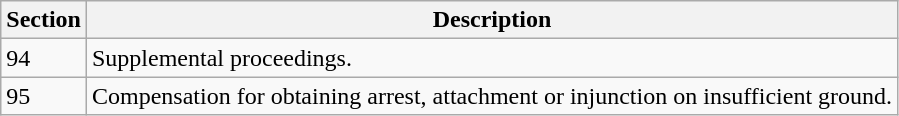<table class="wikitable">
<tr>
<th>Section</th>
<th>Description</th>
</tr>
<tr>
<td>94</td>
<td>Supplemental proceedings.</td>
</tr>
<tr>
<td>95</td>
<td>Compensation for obtaining arrest, attachment or injunction on insufficient ground.</td>
</tr>
</table>
